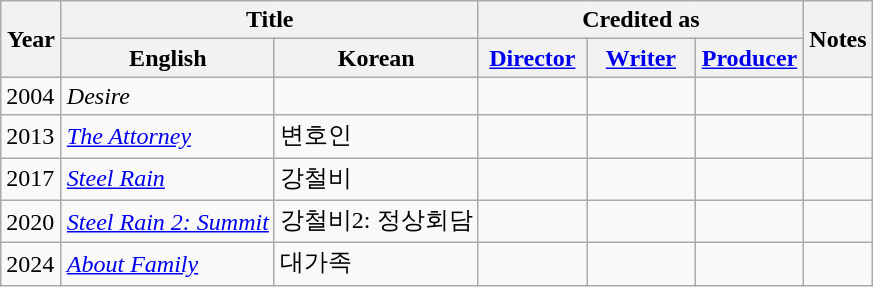<table class="wikitable">
<tr>
<th rowspan="2" style="width:33px;">Year</th>
<th colspan="2">Title</th>
<th colspan="3">Credited as</th>
<th rowspan="2">Notes</th>
</tr>
<tr>
<th>English</th>
<th>Korean</th>
<th width="65"><a href='#'>Director</a></th>
<th width=65><a href='#'>Writer</a></th>
<th width=65><a href='#'>Producer</a></th>
</tr>
<tr>
<td>2004</td>
<td><em>Desire</em></td>
<td></td>
<td></td>
<td></td>
<td></td>
<td></td>
</tr>
<tr>
<td>2013</td>
<td><em><a href='#'>The Attorney</a></em></td>
<td>변호인</td>
<td></td>
<td></td>
<td></td>
<td></td>
</tr>
<tr>
<td>2017</td>
<td><em><a href='#'>Steel Rain</a></em></td>
<td>강철비</td>
<td></td>
<td></td>
<td></td>
<td></td>
</tr>
<tr>
<td>2020</td>
<td><em><a href='#'>Steel Rain 2: Summit</a></em></td>
<td>강철비2: 정상회담</td>
<td></td>
<td></td>
<td></td>
<td></td>
</tr>
<tr>
<td>2024</td>
<td><em><a href='#'>About Family</a></em></td>
<td>대가족</td>
<td></td>
<td></td>
<td></td>
<td></td>
</tr>
</table>
